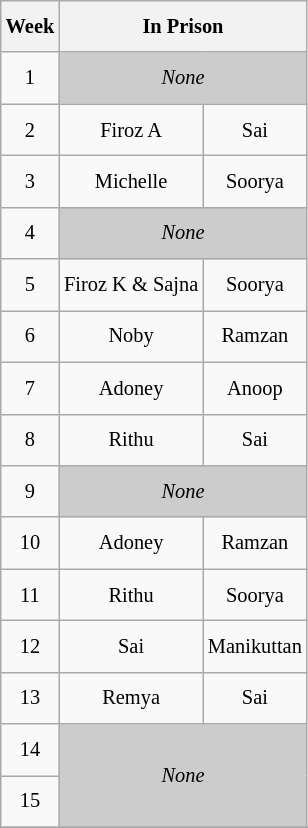<table class="wikitable sortable" style=" text-align:center; font-size:85%; line-height:28px; width:auto;">
<tr>
<th>Week</th>
<th colspan="2">In Prison</th>
</tr>
<tr>
<td>1</td>
<td colspan="2" style="background:#ccc;"><em>None</em></td>
</tr>
<tr>
<td>2</td>
<td>Firoz A</td>
<td>Sai</td>
</tr>
<tr>
<td>3</td>
<td>Michelle</td>
<td>Soorya</td>
</tr>
<tr>
<td>4</td>
<td colspan="2" style="background:#ccc;"><em>None</em></td>
</tr>
<tr>
<td>5</td>
<td>Firoz K & Sajna</td>
<td>Soorya</td>
</tr>
<tr>
<td>6</td>
<td>Noby</td>
<td>Ramzan</td>
</tr>
<tr>
<td>7</td>
<td>Adoney</td>
<td>Anoop</td>
</tr>
<tr>
<td>8</td>
<td>Rithu</td>
<td>Sai</td>
</tr>
<tr>
<td>9</td>
<td colspan="2" style="background:#ccc;"><em>None</em></td>
</tr>
<tr>
<td>10</td>
<td>Adoney</td>
<td>Ramzan</td>
</tr>
<tr>
<td>11</td>
<td>Rithu</td>
<td>Soorya</td>
</tr>
<tr>
<td>12</td>
<td>Sai</td>
<td>Manikuttan</td>
</tr>
<tr>
<td>13</td>
<td>Remya</td>
<td>Sai</td>
</tr>
<tr>
<td>14</td>
<td rowspan="2" colspan="2" style="background:#ccc;"><em>None</em></td>
</tr>
<tr>
<td>15</td>
</tr>
<tr>
</tr>
</table>
